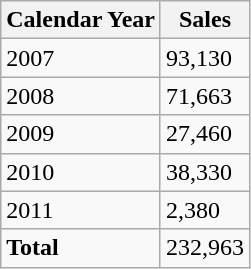<table class="wikitable">
<tr>
<th>Calendar Year</th>
<th>Sales</th>
</tr>
<tr>
<td>2007</td>
<td>93,130</td>
</tr>
<tr>
<td>2008</td>
<td>71,663</td>
</tr>
<tr>
<td>2009</td>
<td>27,460</td>
</tr>
<tr>
<td>2010</td>
<td>38,330</td>
</tr>
<tr>
<td>2011</td>
<td>2,380</td>
</tr>
<tr>
<td><strong>Total</strong></td>
<td>232,963</td>
</tr>
</table>
